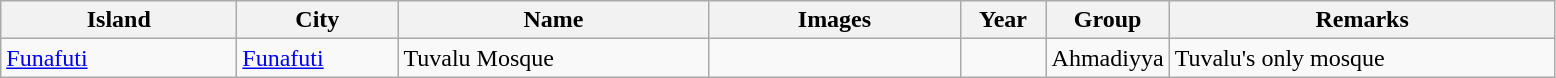<table class="wikitable sortable">
<tr>
<th align=left width=150px>Island</th>
<th align=left width=100px>City</th>
<th align=left width=200px>Name</th>
<th align=center width=160px class=unsortable>Images</th>
<th align=left width=050px>Year</th>
<th align=center width=050px>Group</th>
<th align=left width=250px class=unsortable>Remarks</th>
</tr>
<tr valign=top>
<td><a href='#'>Funafuti</a></td>
<td><a href='#'>Funafuti</a></td>
<td>Tuvalu Mosque</td>
<td></td>
<td></td>
<td>Ahmadiyya</td>
<td>Tuvalu's only mosque</td>
</tr>
</table>
